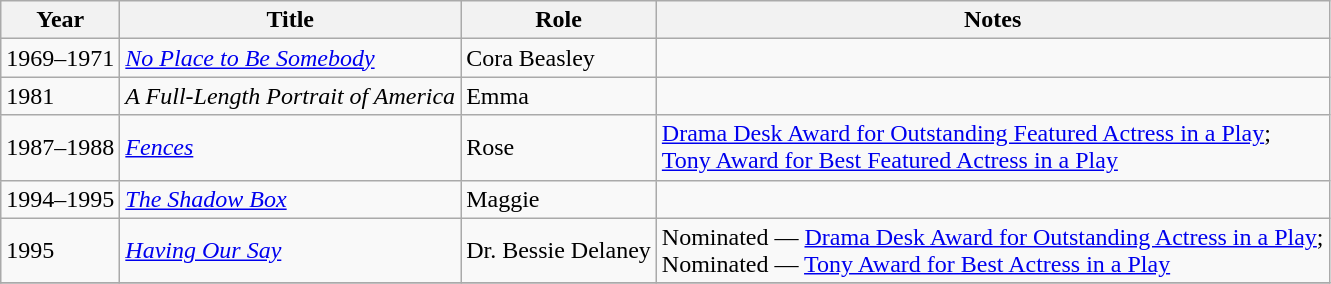<table class="wikitable sortable">
<tr>
<th>Year</th>
<th>Title</th>
<th>Role</th>
<th>Notes</th>
</tr>
<tr>
<td>1969–1971</td>
<td><em><a href='#'>No Place to Be Somebody</a></em></td>
<td>Cora Beasley</td>
<td></td>
</tr>
<tr>
<td>1981</td>
<td><em>A Full-Length Portrait of America</em></td>
<td>Emma</td>
<td></td>
</tr>
<tr>
<td>1987–1988</td>
<td><em><a href='#'>Fences</a></em></td>
<td>Rose</td>
<td><a href='#'>Drama Desk Award for Outstanding Featured Actress in a Play</a>;<br><a href='#'>Tony Award for Best Featured Actress in a Play</a></td>
</tr>
<tr>
<td>1994–1995</td>
<td><em><a href='#'>The Shadow Box</a></em></td>
<td>Maggie</td>
<td></td>
</tr>
<tr>
<td>1995</td>
<td><em><a href='#'>Having Our Say</a></em></td>
<td>Dr. Bessie Delaney</td>
<td>Nominated — <a href='#'>Drama Desk Award for Outstanding Actress in a Play</a>;<br>Nominated — <a href='#'>Tony Award for Best Actress in a Play</a></td>
</tr>
<tr>
</tr>
</table>
